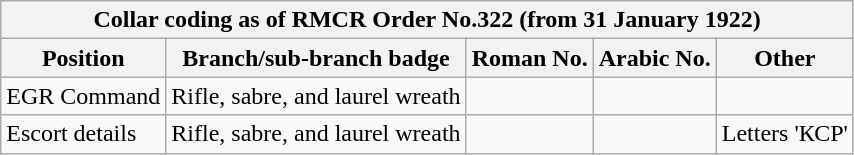<table class="wikitable">
<tr>
<th colspan="5">Collar coding as of RMCR Order No.322 (from 31 January 1922)</th>
</tr>
<tr>
<th>Position</th>
<th>Branch/sub-branch badge</th>
<th>Roman No.</th>
<th>Arabic No.</th>
<th>Other</th>
</tr>
<tr>
<td>EGR Command</td>
<td>Rifle, sabre, and laurel wreath</td>
<td></td>
<td></td>
<td></td>
</tr>
<tr>
<td>Escort details</td>
<td>Rifle, sabre, and laurel wreath</td>
<td></td>
<td></td>
<td>Letters 'КСР'</td>
</tr>
</table>
